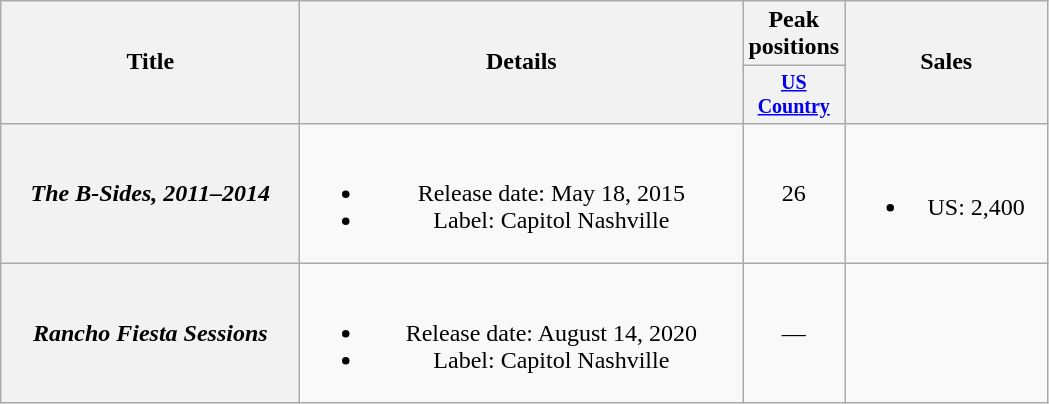<table class="wikitable plainrowheaders" style="text-align:center;">
<tr>
<th scope="col" rowspan="2" style="width:12em;">Title</th>
<th scope="col" rowspan="2" style="width:18em;">Details</th>
<th scope="col">Peak positions</th>
<th scope="col" rowspan="2" style="width:8em;">Sales</th>
</tr>
<tr style="font-size:smaller;">
<th scope="col" style="width:45px;"><a href='#'>US Country</a><br></th>
</tr>
<tr>
<th scope="row"><em>The B-Sides, 2011–2014</em></th>
<td><br><ul><li>Release date: May 18, 2015</li><li>Label: Capitol Nashville</li></ul></td>
<td>26</td>
<td><br><ul><li>US: 2,400</li></ul></td>
</tr>
<tr>
<th scope="row"><em>Rancho Fiesta Sessions</em></th>
<td><br><ul><li>Release date: August 14, 2020</li><li>Label: Capitol Nashville</li></ul></td>
<td>—</td>
<td></td>
</tr>
</table>
